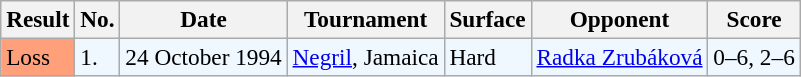<table class="sortable wikitable" style=font-size:97%>
<tr>
<th>Result</th>
<th>No.</th>
<th>Date</th>
<th>Tournament</th>
<th>Surface</th>
<th>Opponent</th>
<th>Score</th>
</tr>
<tr style="background:#f0f8ff;">
<td style="background:#ffa07a;">Loss</td>
<td>1.</td>
<td>24 October 1994</td>
<td><a href='#'>Negril</a>, Jamaica</td>
<td>Hard</td>
<td> <a href='#'>Radka Zrubáková</a></td>
<td>0–6, 2–6</td>
</tr>
</table>
